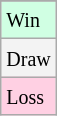<table class="wikitable">
<tr>
</tr>
<tr bgcolor = "#d0ffe3">
<td><small>Win</small></td>
</tr>
<tr bgcolor = "#f3f3f3">
<td><small>Draw</small></td>
</tr>
<tr bgcolor = "#ffd0e3">
<td><small>Loss</small></td>
</tr>
</table>
